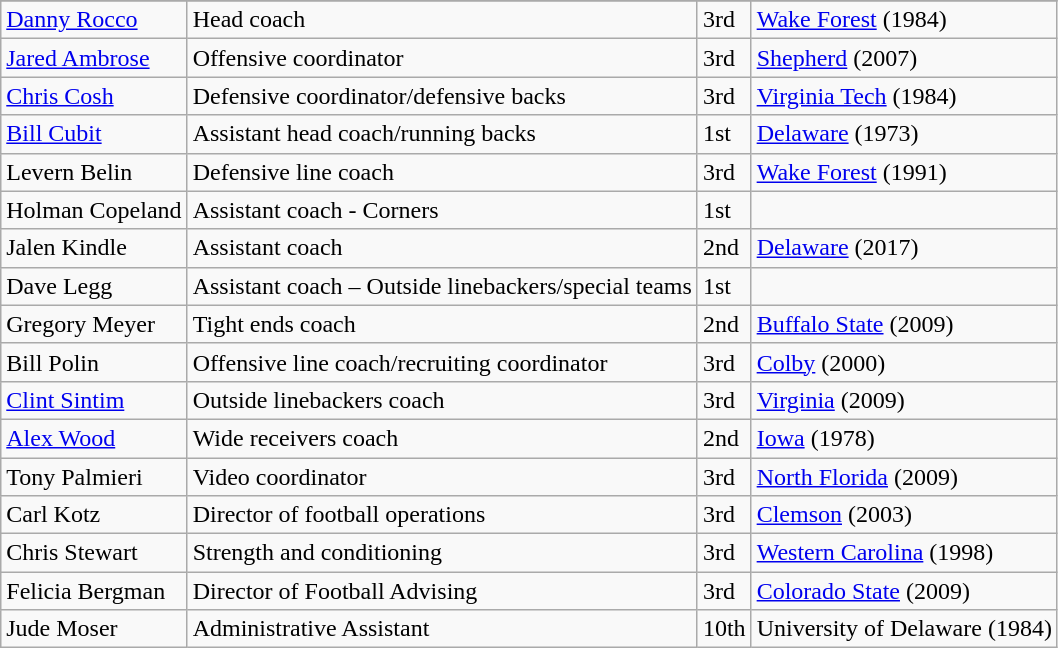<table class="wikitable">
<tr>
</tr>
<tr>
<td><a href='#'>Danny Rocco</a></td>
<td>Head coach</td>
<td>3rd</td>
<td><a href='#'>Wake Forest</a> (1984)</td>
</tr>
<tr>
<td><a href='#'>Jared Ambrose</a></td>
<td>Offensive coordinator</td>
<td>3rd</td>
<td><a href='#'>Shepherd</a> (2007)</td>
</tr>
<tr>
<td><a href='#'>Chris Cosh</a></td>
<td>Defensive coordinator/defensive backs</td>
<td>3rd</td>
<td><a href='#'>Virginia Tech</a> (1984)</td>
</tr>
<tr>
<td><a href='#'>Bill Cubit</a></td>
<td>Assistant head coach/running backs</td>
<td>1st</td>
<td><a href='#'>Delaware</a> (1973)</td>
</tr>
<tr>
<td>Levern Belin</td>
<td>Defensive line coach</td>
<td>3rd</td>
<td><a href='#'>Wake Forest</a> (1991)</td>
</tr>
<tr>
<td>Holman Copeland</td>
<td>Assistant coach - Corners</td>
<td>1st</td>
<td></td>
</tr>
<tr>
<td>Jalen Kindle</td>
<td>Assistant coach</td>
<td>2nd</td>
<td><a href='#'>Delaware</a> (2017)</td>
</tr>
<tr>
<td>Dave Legg</td>
<td>Assistant coach – Outside linebackers/special teams</td>
<td>1st</td>
<td></td>
</tr>
<tr>
<td>Gregory Meyer</td>
<td>Tight ends coach</td>
<td>2nd</td>
<td><a href='#'>Buffalo State</a> (2009)</td>
</tr>
<tr>
<td>Bill Polin</td>
<td>Offensive line coach/recruiting coordinator</td>
<td>3rd</td>
<td><a href='#'>Colby</a> (2000)</td>
</tr>
<tr>
<td><a href='#'>Clint Sintim</a></td>
<td>Outside linebackers coach</td>
<td>3rd</td>
<td><a href='#'>Virginia</a> (2009)</td>
</tr>
<tr>
<td><a href='#'>Alex Wood</a></td>
<td>Wide receivers coach</td>
<td>2nd</td>
<td><a href='#'>Iowa</a> (1978)</td>
</tr>
<tr>
<td>Tony Palmieri</td>
<td>Video coordinator</td>
<td>3rd</td>
<td><a href='#'>North Florida</a> (2009)</td>
</tr>
<tr>
<td>Carl Kotz</td>
<td>Director of football operations</td>
<td>3rd</td>
<td><a href='#'>Clemson</a> (2003)</td>
</tr>
<tr>
<td>Chris Stewart</td>
<td>Strength and conditioning</td>
<td>3rd</td>
<td><a href='#'>Western Carolina</a> (1998)</td>
</tr>
<tr>
<td>Felicia Bergman</td>
<td>Director of Football Advising</td>
<td>3rd</td>
<td><a href='#'>Colorado State</a> (2009)</td>
</tr>
<tr>
<td>Jude Moser</td>
<td>Administrative Assistant</td>
<td>10th</td>
<td>University of Delaware (1984)</td>
</tr>
</table>
